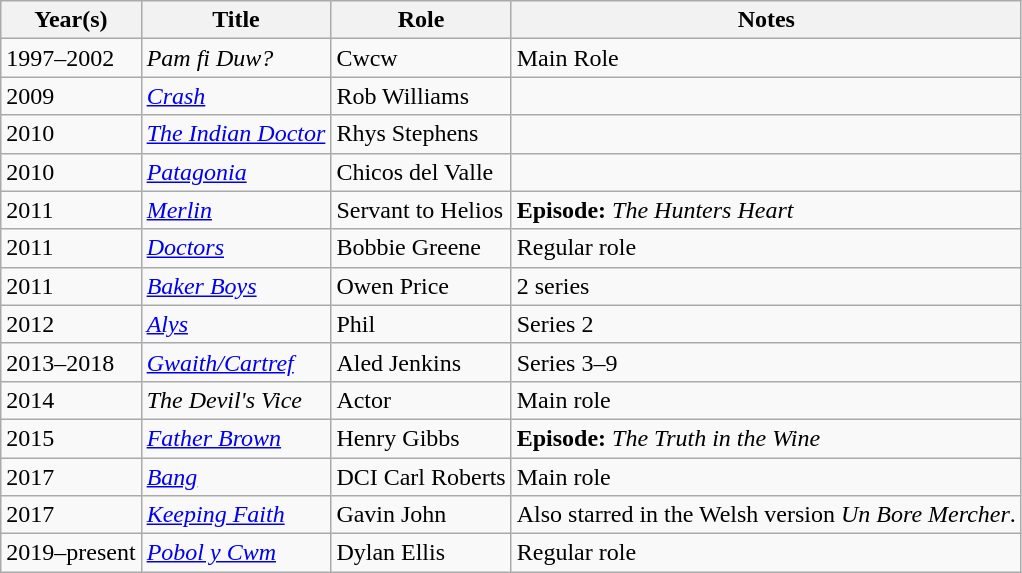<table class="wikitable sortable">
<tr>
<th>Year(s)</th>
<th>Title</th>
<th>Role</th>
<th>Notes</th>
</tr>
<tr>
<td>1997–2002</td>
<td><em>Pam fi Duw?</em></td>
<td>Cwcw</td>
<td>Main Role</td>
</tr>
<tr>
<td>2009</td>
<td><em><a href='#'>Crash</a></em></td>
<td>Rob Williams</td>
<td></td>
</tr>
<tr>
<td>2010</td>
<td><em><a href='#'>The Indian Doctor</a></em></td>
<td>Rhys Stephens</td>
<td></td>
</tr>
<tr>
<td>2010</td>
<td><em><a href='#'>Patagonia</a></em></td>
<td>Chicos del Valle</td>
<td></td>
</tr>
<tr>
<td>2011</td>
<td><em><a href='#'>Merlin</a></em></td>
<td>Servant to Helios</td>
<td><strong>Episode:</strong> <em>The Hunters Heart</em></td>
</tr>
<tr>
<td>2011</td>
<td><em><a href='#'>Doctors</a></em></td>
<td>Bobbie Greene</td>
<td>Regular role</td>
</tr>
<tr>
<td>2011</td>
<td><em><a href='#'>Baker Boys</a></em></td>
<td>Owen Price</td>
<td>2 series</td>
</tr>
<tr>
<td>2012</td>
<td><em><a href='#'>Alys</a></em></td>
<td>Phil</td>
<td>Series 2</td>
</tr>
<tr>
<td>2013–2018</td>
<td><em><a href='#'>Gwaith/Cartref</a></em></td>
<td>Aled Jenkins</td>
<td>Series 3–9</td>
</tr>
<tr>
<td>2014</td>
<td><em>The Devil's Vice</em></td>
<td>Actor</td>
<td>Main role</td>
</tr>
<tr>
<td>2015</td>
<td><em><a href='#'>Father Brown</a></em></td>
<td>Henry Gibbs</td>
<td><strong>Episode:</strong> <em>The Truth in the Wine</em></td>
</tr>
<tr>
<td>2017</td>
<td><em><a href='#'>Bang</a></em></td>
<td>DCI Carl Roberts</td>
<td>Main role</td>
</tr>
<tr>
<td>2017</td>
<td><em><a href='#'>Keeping Faith</a></em></td>
<td>Gavin John</td>
<td>Also starred in the Welsh version <em>Un Bore Mercher</em>.</td>
</tr>
<tr>
<td>2019–present</td>
<td><em><a href='#'>Pobol y Cwm</a></em></td>
<td>Dylan Ellis</td>
<td>Regular role</td>
</tr>
</table>
